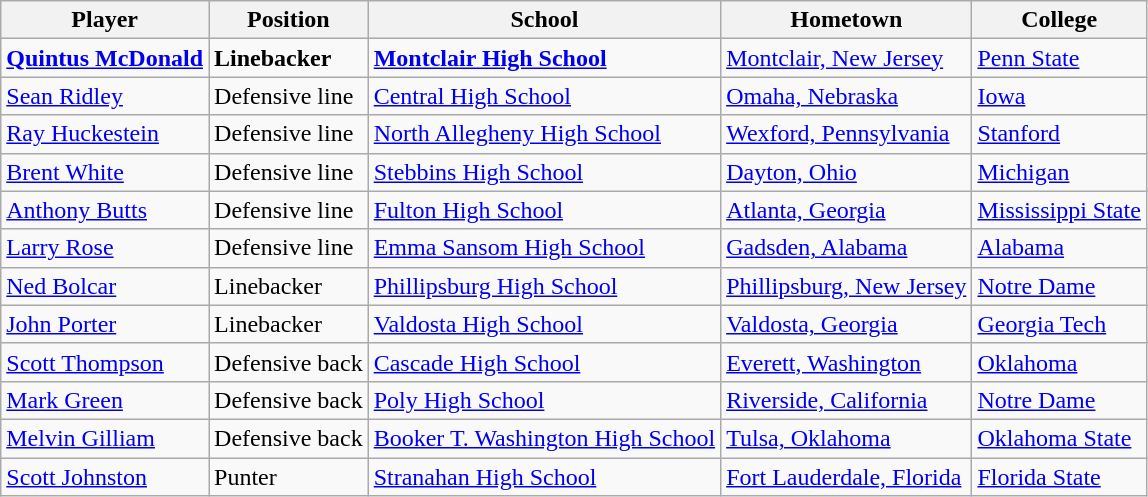<table class="wikitable">
<tr>
<th>Player</th>
<th>Position</th>
<th>School</th>
<th>Hometown</th>
<th>College</th>
</tr>
<tr>
<td><strong><a href='#'>Quintus McDonald</a></strong></td>
<td><strong>Linebacker</strong></td>
<td><strong><a href='#'>Montclair High School</a></strong></td>
<td><a href='#'>Montclair, New Jersey</a></td>
<td><a href='#'>Penn State</a></td>
</tr>
<tr>
<td><a href='#'>Sean Ridley</a></td>
<td>Defensive line</td>
<td><a href='#'>Central High School</a></td>
<td><a href='#'>Omaha, Nebraska</a></td>
<td><a href='#'>Iowa</a></td>
</tr>
<tr>
<td><a href='#'>Ray Huckestein</a></td>
<td>Defensive line</td>
<td><a href='#'>North Allegheny High School</a></td>
<td><a href='#'>Wexford, Pennsylvania</a></td>
<td><a href='#'>Stanford</a></td>
</tr>
<tr>
<td><a href='#'>Brent White</a></td>
<td>Defensive line</td>
<td><a href='#'>Stebbins High School</a></td>
<td><a href='#'>Dayton, Ohio</a></td>
<td><a href='#'>Michigan</a></td>
</tr>
<tr>
<td><a href='#'>Anthony Butts</a></td>
<td>Defensive line</td>
<td><a href='#'>Fulton High School</a></td>
<td><a href='#'>Atlanta, Georgia</a></td>
<td><a href='#'>Mississippi State</a></td>
</tr>
<tr>
<td><a href='#'>Larry Rose</a></td>
<td>Defensive line</td>
<td><a href='#'>Emma Sansom High School</a></td>
<td><a href='#'>Gadsden, Alabama</a></td>
<td><a href='#'>Alabama</a></td>
</tr>
<tr>
<td><a href='#'>Ned Bolcar</a></td>
<td>Linebacker</td>
<td><a href='#'>Phillipsburg High School</a></td>
<td><a href='#'>Phillipsburg, New Jersey</a></td>
<td><a href='#'>Notre Dame</a></td>
</tr>
<tr>
<td><a href='#'>John Porter</a></td>
<td>Linebacker</td>
<td><a href='#'>Valdosta High School</a></td>
<td><a href='#'>Valdosta, Georgia</a></td>
<td><a href='#'>Georgia Tech</a></td>
</tr>
<tr>
<td><a href='#'>Scott Thompson</a></td>
<td>Defensive back</td>
<td><a href='#'>Cascade High School</a></td>
<td><a href='#'>Everett, Washington</a></td>
<td><a href='#'>Oklahoma</a></td>
</tr>
<tr>
<td><a href='#'>Mark Green</a></td>
<td>Defensive back</td>
<td><a href='#'>Poly High School</a></td>
<td><a href='#'>Riverside, California</a></td>
<td><a href='#'>Notre Dame</a></td>
</tr>
<tr>
<td><a href='#'>Melvin Gilliam</a></td>
<td>Defensive back</td>
<td><a href='#'>Booker T. Washington High School</a></td>
<td><a href='#'>Tulsa, Oklahoma</a></td>
<td><a href='#'>Oklahoma State</a></td>
</tr>
<tr>
<td><a href='#'>Scott Johnston</a></td>
<td>Punter</td>
<td><a href='#'>Stranahan High School</a></td>
<td><a href='#'>Fort Lauderdale, Florida</a></td>
<td><a href='#'>Florida State</a></td>
</tr>
</table>
